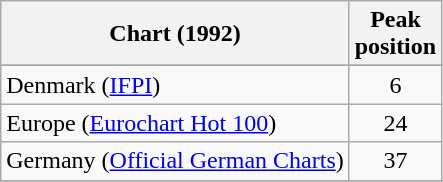<table class="wikitable sortable">
<tr>
<th>Chart (1992)</th>
<th>Peak<br>position</th>
</tr>
<tr>
</tr>
<tr>
</tr>
<tr>
<td>Denmark (<a href='#'>IFPI</a>)</td>
<td align="center">6</td>
</tr>
<tr>
<td>Europe (<a href='#'>Eurochart Hot 100</a>)</td>
<td align="center">24</td>
</tr>
<tr>
<td>Germany (<a href='#'>Official German Charts</a>)</td>
<td align="center">37</td>
</tr>
<tr>
</tr>
<tr>
</tr>
<tr>
</tr>
<tr>
</tr>
<tr>
</tr>
<tr>
</tr>
</table>
